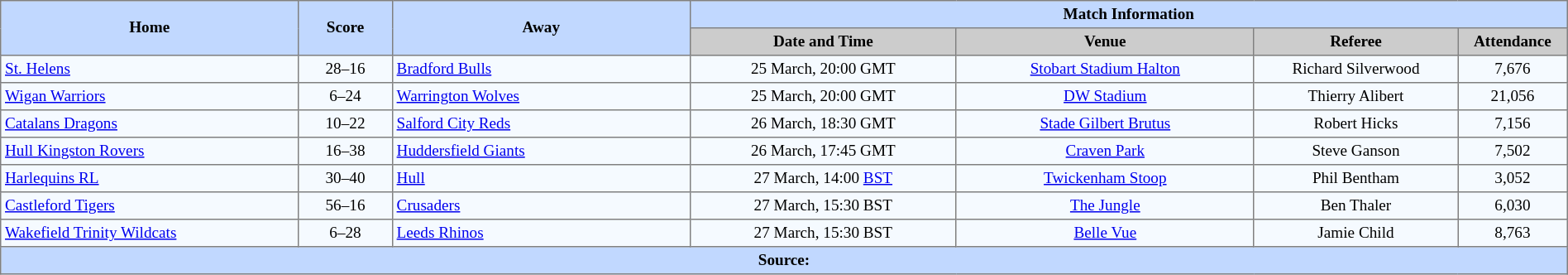<table border="1" cellpadding="3" cellspacing="0" style="border-collapse:collapse; font-size:80%; text-align:center; width:100%;">
<tr style="background:#c1d8ff;">
<th rowspan="2" style="width:19%;">Home</th>
<th rowspan="2" style="width:6%;">Score</th>
<th rowspan="2" style="width:19%;">Away</th>
<th colspan=6>Match Information</th>
</tr>
<tr style="background:#ccc;">
<th width=17%>Date and Time</th>
<th width=19%>Venue</th>
<th width=13%>Referee</th>
<th width=7%>Attendance</th>
</tr>
<tr style="background:#f5faff;">
<td align=left> <a href='#'>St. Helens</a></td>
<td>28–16</td>
<td align=left> <a href='#'>Bradford Bulls</a></td>
<td>25 March, 20:00 GMT</td>
<td><a href='#'>Stobart Stadium Halton</a></td>
<td>Richard Silverwood</td>
<td>7,676</td>
</tr>
<tr style="background:#f5faff;">
<td align=left> <a href='#'>Wigan Warriors</a></td>
<td>6–24</td>
<td align=left> <a href='#'>Warrington Wolves</a></td>
<td>25 March, 20:00 GMT</td>
<td><a href='#'>DW Stadium</a></td>
<td>Thierry Alibert</td>
<td>21,056</td>
</tr>
<tr style="background:#f5faff;">
<td align=left> <a href='#'>Catalans Dragons</a></td>
<td>10–22</td>
<td align=left> <a href='#'>Salford City Reds</a></td>
<td>26 March, 18:30 GMT</td>
<td><a href='#'>Stade Gilbert Brutus</a></td>
<td>Robert Hicks</td>
<td>7,156</td>
</tr>
<tr style="background:#f5faff;">
<td align=left> <a href='#'>Hull Kingston Rovers</a></td>
<td>16–38</td>
<td align=left> <a href='#'>Huddersfield Giants</a></td>
<td>26 March, 17:45 GMT</td>
<td><a href='#'>Craven Park</a></td>
<td>Steve Ganson</td>
<td>7,502</td>
</tr>
<tr style="background:#f5faff;">
<td align=left> <a href='#'>Harlequins RL</a></td>
<td>30–40</td>
<td align=left> <a href='#'>Hull</a></td>
<td>27 March, 14:00 <a href='#'>BST</a></td>
<td><a href='#'>Twickenham Stoop</a></td>
<td>Phil Bentham</td>
<td>3,052</td>
</tr>
<tr style="background:#f5faff;">
<td align=left> <a href='#'>Castleford Tigers</a></td>
<td>56–16</td>
<td align=left> <a href='#'>Crusaders</a></td>
<td>27 March, 15:30 BST</td>
<td><a href='#'>The Jungle</a></td>
<td>Ben Thaler</td>
<td>6,030</td>
</tr>
<tr style="background:#f5faff;">
<td align=left> <a href='#'>Wakefield Trinity Wildcats</a></td>
<td>6–28</td>
<td align=left> <a href='#'>Leeds Rhinos</a></td>
<td>27 March, 15:30 BST</td>
<td><a href='#'>Belle Vue</a></td>
<td>Jamie Child</td>
<td>8,763</td>
</tr>
<tr style="background:#c1d8ff;">
<th colspan=12>Source:</th>
</tr>
</table>
